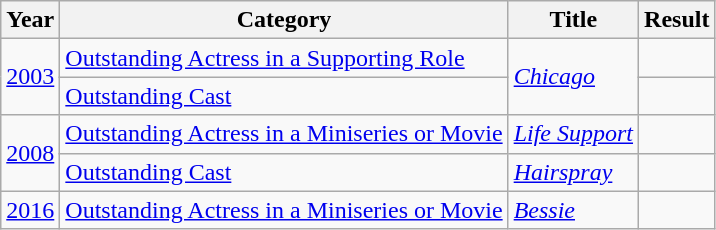<table class="wikitable">
<tr>
<th>Year</th>
<th>Category</th>
<th>Title</th>
<th>Result</th>
</tr>
<tr>
<td rowspan="2"><a href='#'>2003</a></td>
<td><a href='#'>Outstanding Actress in a Supporting Role</a></td>
<td rowspan="2"><em><a href='#'>Chicago</a></em></td>
<td></td>
</tr>
<tr>
<td><a href='#'>Outstanding Cast</a></td>
<td></td>
</tr>
<tr>
<td rowspan="2"><a href='#'>2008</a></td>
<td><a href='#'>Outstanding Actress in a Miniseries or Movie</a></td>
<td><em><a href='#'>Life Support</a></em></td>
<td></td>
</tr>
<tr>
<td><a href='#'>Outstanding Cast</a></td>
<td><em><a href='#'>Hairspray</a></em></td>
<td></td>
</tr>
<tr>
<td><a href='#'>2016</a></td>
<td><a href='#'>Outstanding Actress in a Miniseries or Movie</a></td>
<td><em><a href='#'>Bessie</a></em></td>
<td></td>
</tr>
</table>
